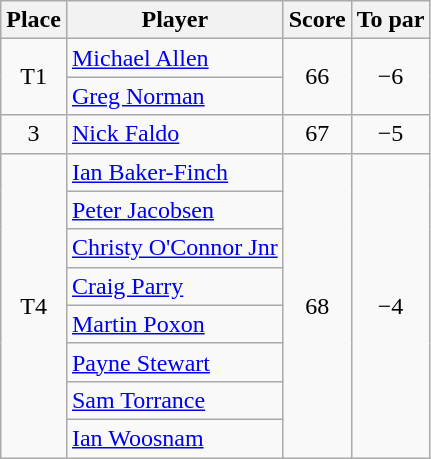<table class="wikitable">
<tr>
<th>Place</th>
<th>Player</th>
<th>Score</th>
<th>To par</th>
</tr>
<tr>
<td rowspan="2" align=center>T1</td>
<td> <a href='#'>Michael Allen</a></td>
<td rowspan="2" align=center>66</td>
<td rowspan="2" align=center>−6</td>
</tr>
<tr>
<td> <a href='#'>Greg Norman</a></td>
</tr>
<tr>
<td align=center>3</td>
<td> <a href='#'>Nick Faldo</a></td>
<td align=center>67</td>
<td align=center>−5</td>
</tr>
<tr>
<td rowspan="8" align=center>T4</td>
<td> <a href='#'>Ian Baker-Finch</a></td>
<td rowspan="8" align=center>68</td>
<td rowspan="8" align=center>−4</td>
</tr>
<tr>
<td> <a href='#'>Peter Jacobsen</a></td>
</tr>
<tr>
<td> <a href='#'>Christy O'Connor Jnr</a></td>
</tr>
<tr>
<td> <a href='#'>Craig Parry</a></td>
</tr>
<tr>
<td> <a href='#'>Martin Poxon</a></td>
</tr>
<tr>
<td> <a href='#'>Payne Stewart</a></td>
</tr>
<tr>
<td> <a href='#'>Sam Torrance</a></td>
</tr>
<tr>
<td> <a href='#'>Ian Woosnam</a></td>
</tr>
</table>
